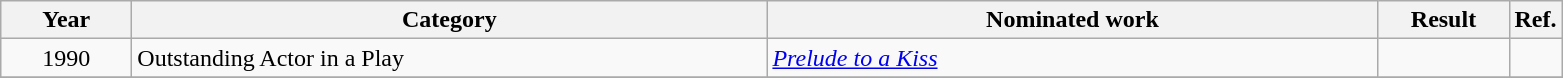<table class=wikitable>
<tr>
<th scope="col" style="width:5em;">Year</th>
<th scope="col" style="width:26em;">Category</th>
<th scope="col" style="width:25em;">Nominated work</th>
<th scope="col" style="width:5em;">Result</th>
<th>Ref.</th>
</tr>
<tr>
<td style="text-align:center;">1990</td>
<td>Outstanding Actor in a Play</td>
<td><em><a href='#'>Prelude to a Kiss</a></em></td>
<td></td>
<td></td>
</tr>
<tr>
</tr>
</table>
